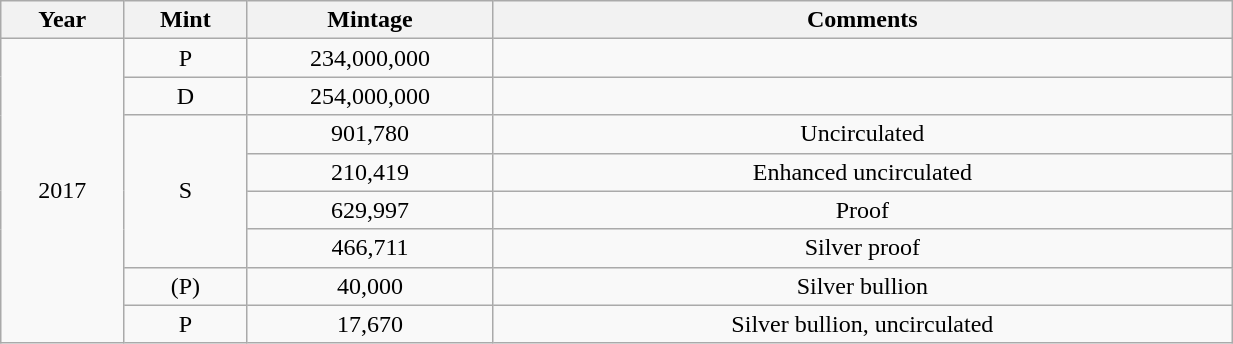<table class="wikitable sortable" style="min-width:65%; text-align:center;">
<tr>
<th width="10%">Year</th>
<th width="10%">Mint</th>
<th width="20%">Mintage</th>
<th width="60%">Comments</th>
</tr>
<tr>
<td rowspan="8">2017</td>
<td>P</td>
<td>234,000,000</td>
<td></td>
</tr>
<tr>
<td>D</td>
<td>254,000,000</td>
<td></td>
</tr>
<tr>
<td rowspan="4">S</td>
<td>901,780</td>
<td>Uncirculated</td>
</tr>
<tr>
<td>210,419</td>
<td>Enhanced uncirculated</td>
</tr>
<tr>
<td>629,997</td>
<td>Proof</td>
</tr>
<tr>
<td>466,711</td>
<td>Silver proof</td>
</tr>
<tr>
<td>(P)</td>
<td>40,000</td>
<td>Silver bullion</td>
</tr>
<tr>
<td>P</td>
<td>17,670</td>
<td>Silver bullion, uncirculated</td>
</tr>
</table>
